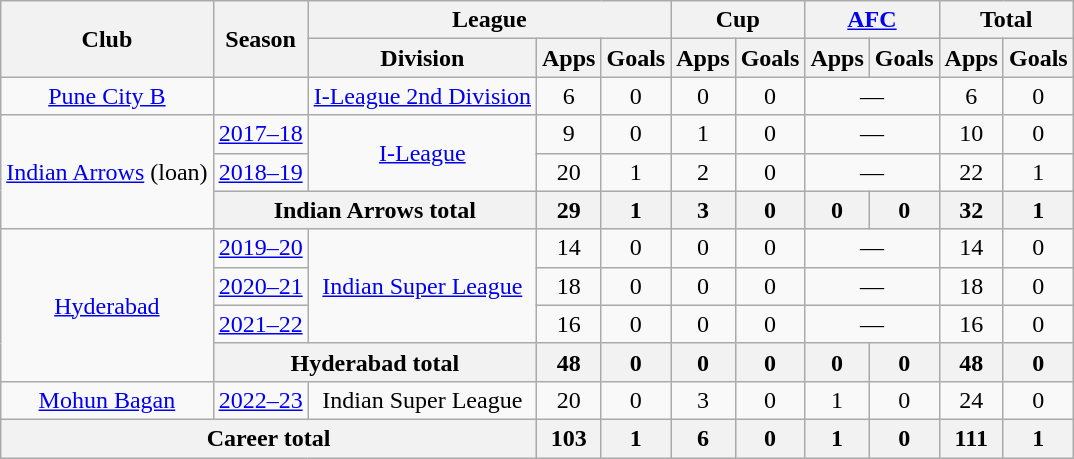<table class="wikitable" style="text-align: center;">
<tr>
<th rowspan="2">Club</th>
<th rowspan="2">Season</th>
<th colspan="3">League</th>
<th colspan="2">Cup</th>
<th colspan="2"><a href='#'>AFC</a></th>
<th colspan="2">Total</th>
</tr>
<tr>
<th>Division</th>
<th>Apps</th>
<th>Goals</th>
<th>Apps</th>
<th>Goals</th>
<th>Apps</th>
<th>Goals</th>
<th>Apps</th>
<th>Goals</th>
</tr>
<tr>
<td rowspan="1"><a href='#'>Pune City B</a></td>
<td></td>
<td rowspan="1"><a href='#'>I-League 2nd Division</a></td>
<td>6</td>
<td>0</td>
<td>0</td>
<td>0</td>
<td colspan="2">—</td>
<td>6</td>
<td>0</td>
</tr>
<tr>
<td rowspan="3"><a href='#'>Indian Arrows</a> (loan)</td>
<td><a href='#'>2017–18</a></td>
<td rowspan="2"><a href='#'>I-League</a></td>
<td>9</td>
<td>0</td>
<td>1</td>
<td>0</td>
<td colspan="2">—</td>
<td>10</td>
<td>0</td>
</tr>
<tr>
<td><a href='#'>2018–19</a></td>
<td>20</td>
<td>1</td>
<td>2</td>
<td>0</td>
<td colspan="2">—</td>
<td>22</td>
<td>1</td>
</tr>
<tr>
<th colspan="2">Indian Arrows total</th>
<th>29</th>
<th>1</th>
<th>3</th>
<th>0</th>
<th>0</th>
<th>0</th>
<th>32</th>
<th>1</th>
</tr>
<tr>
<td rowspan="4"><a href='#'>Hyderabad</a></td>
<td><a href='#'>2019–20</a></td>
<td rowspan="3"><a href='#'>Indian Super League</a></td>
<td>14</td>
<td>0</td>
<td>0</td>
<td>0</td>
<td colspan="2">—</td>
<td>14</td>
<td>0</td>
</tr>
<tr>
<td><a href='#'>2020–21</a></td>
<td>18</td>
<td>0</td>
<td>0</td>
<td>0</td>
<td colspan="2">—</td>
<td>18</td>
<td>0</td>
</tr>
<tr>
<td><a href='#'>2021–22</a></td>
<td>16</td>
<td>0</td>
<td>0</td>
<td>0</td>
<td colspan="2">—</td>
<td>16</td>
<td>0</td>
</tr>
<tr>
<th colspan="2">Hyderabad total</th>
<th>48</th>
<th>0</th>
<th>0</th>
<th>0</th>
<th>0</th>
<th>0</th>
<th>48</th>
<th>0</th>
</tr>
<tr>
<td rowspan="1"><a href='#'>Mohun Bagan</a></td>
<td><a href='#'>2022–23</a></td>
<td rowspan="1">Indian Super League</td>
<td>20</td>
<td>0</td>
<td>3</td>
<td>0</td>
<td>1</td>
<td>0</td>
<td>24</td>
<td>0</td>
</tr>
<tr>
<th colspan="3">Career total</th>
<th>103</th>
<th>1</th>
<th>6</th>
<th>0</th>
<th>1</th>
<th>0</th>
<th>111</th>
<th>1</th>
</tr>
</table>
